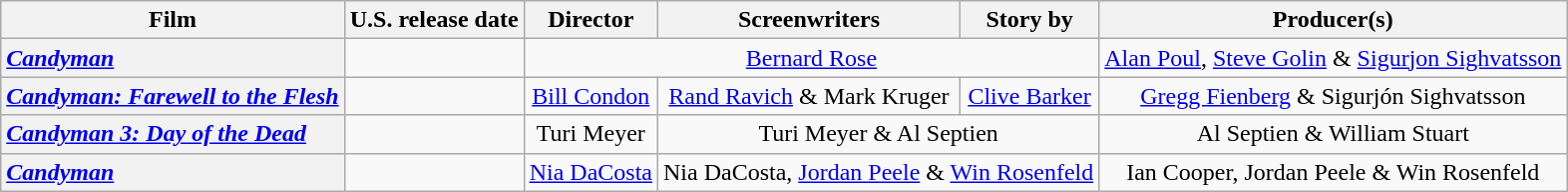<table class="wikitable plainrowheaders" style="text-align:center">
<tr>
<th>Film</th>
<th>U.S. release date</th>
<th>Director</th>
<th>Screenwriters</th>
<th>Story by</th>
<th>Producer(s)</th>
</tr>
<tr>
<th style="text-align:left"><em><a href='#'>Candyman</a></em></th>
<td style="text-align:left"></td>
<td colspan="3"><a href='#'>Bernard Rose</a></td>
<td><a href='#'>Alan Poul</a>, <a href='#'>Steve Golin</a> & <a href='#'>Sigurjon Sighvatsson</a></td>
</tr>
<tr>
<th style="text-align:left"><em><a href='#'>Candyman: Farewell to the Flesh</a></em></th>
<td style="text-align:left"></td>
<td><a href='#'>Bill Condon</a></td>
<td><a href='#'>Rand Ravich</a> & Mark Kruger</td>
<td><a href='#'>Clive Barker</a></td>
<td><a href='#'>Gregg Fienberg</a> & Sigurjón Sighvatsson</td>
</tr>
<tr>
<th style="text-align:left"><em><a href='#'>Candyman 3: Day of the Dead</a></em></th>
<td style="text-align:left"></td>
<td>Turi Meyer</td>
<td colspan="2">Turi Meyer & Al Septien</td>
<td>Al Septien & William Stuart</td>
</tr>
<tr>
<th style="text-align:left"><em><a href='#'>Candyman</a></em></th>
<td style="text-align:left"></td>
<td><a href='#'>Nia DaCosta</a></td>
<td colspan="2">Nia DaCosta, <a href='#'>Jordan Peele</a> & <a href='#'>Win Rosenfeld</a></td>
<td>Ian Cooper, Jordan Peele & Win Rosenfeld</td>
</tr>
</table>
